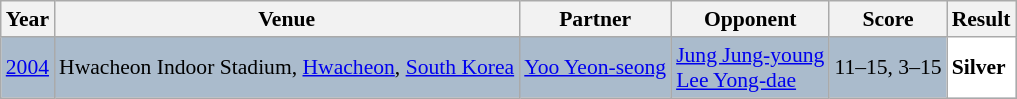<table class="sortable wikitable" style="font-size: 90%;">
<tr>
<th>Year</th>
<th>Venue</th>
<th>Partner</th>
<th>Opponent</th>
<th>Score</th>
<th>Result</th>
</tr>
<tr style="background:#AABBCC">
<td align="center"><a href='#'>2004</a></td>
<td align="left">Hwacheon Indoor Stadium, <a href='#'>Hwacheon</a>, <a href='#'>South Korea</a></td>
<td align="left"> <a href='#'>Yoo Yeon-seong</a></td>
<td align="left"> <a href='#'>Jung Jung-young</a> <br>  <a href='#'>Lee Yong-dae</a></td>
<td align="left">11–15, 3–15</td>
<td style="text-align:left; background:white"> <strong>Silver</strong></td>
</tr>
</table>
